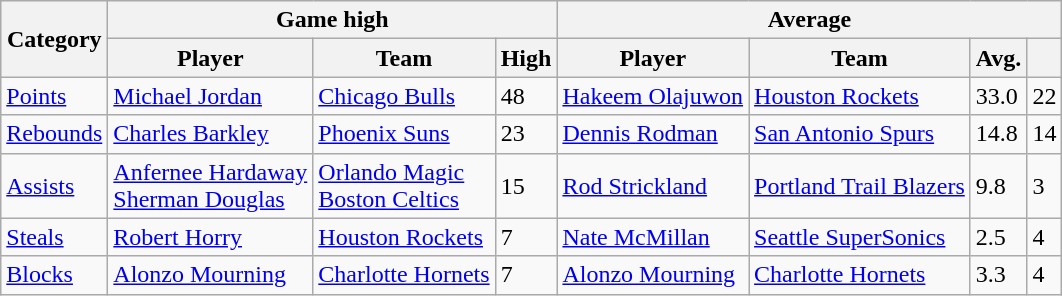<table class=wikitable style="text-align:left;">
<tr>
<th rowspan=2>Category</th>
<th colspan=3>Game high</th>
<th colspan=4>Average</th>
</tr>
<tr>
<th>Player</th>
<th>Team</th>
<th>High</th>
<th>Player</th>
<th>Team</th>
<th>Avg.</th>
<th></th>
</tr>
<tr>
<td><a href='#'>Points</a></td>
<td><a href='#'>Michael Jordan</a></td>
<td><a href='#'>Chicago Bulls</a></td>
<td>48</td>
<td><a href='#'>Hakeem Olajuwon</a></td>
<td><a href='#'>Houston Rockets</a></td>
<td>33.0</td>
<td>22</td>
</tr>
<tr>
<td><a href='#'>Rebounds</a></td>
<td><a href='#'>Charles Barkley</a></td>
<td><a href='#'>Phoenix Suns</a></td>
<td>23</td>
<td><a href='#'>Dennis Rodman</a></td>
<td><a href='#'>San Antonio Spurs</a></td>
<td>14.8</td>
<td>14</td>
</tr>
<tr>
<td><a href='#'>Assists</a></td>
<td><a href='#'>Anfernee Hardaway</a><br><a href='#'>Sherman Douglas</a></td>
<td><a href='#'>Orlando Magic</a><br><a href='#'>Boston Celtics</a></td>
<td>15</td>
<td><a href='#'>Rod Strickland</a></td>
<td><a href='#'>Portland Trail Blazers</a></td>
<td>9.8</td>
<td>3</td>
</tr>
<tr>
<td><a href='#'>Steals</a></td>
<td><a href='#'>Robert Horry</a></td>
<td><a href='#'>Houston Rockets</a></td>
<td>7</td>
<td><a href='#'>Nate McMillan</a></td>
<td><a href='#'>Seattle SuperSonics</a></td>
<td>2.5</td>
<td>4</td>
</tr>
<tr>
<td><a href='#'>Blocks</a></td>
<td><a href='#'>Alonzo Mourning</a></td>
<td><a href='#'>Charlotte Hornets</a></td>
<td>7</td>
<td><a href='#'>Alonzo Mourning</a></td>
<td><a href='#'>Charlotte Hornets</a></td>
<td>3.3</td>
<td>4</td>
</tr>
</table>
